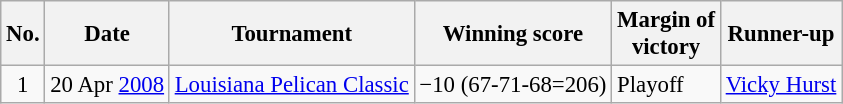<table class="wikitable" style="font-size:95%;">
<tr>
<th>No.</th>
<th>Date</th>
<th>Tournament</th>
<th>Winning score</th>
<th>Margin of<br>victory</th>
<th>Runner-up</th>
</tr>
<tr>
<td align=center>1</td>
<td>20 Apr <a href='#'>2008</a></td>
<td><a href='#'>Louisiana Pelican Classic</a></td>
<td>−10 (67-71-68=206)</td>
<td>Playoff</td>
<td> <a href='#'>Vicky Hurst</a></td>
</tr>
</table>
